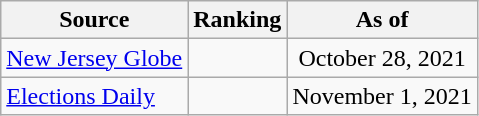<table class="wikitable" style="text-align:center">
<tr>
<th>Source</th>
<th>Ranking</th>
<th>As of</th>
</tr>
<tr>
<td align=left><a href='#'>New Jersey Globe</a></td>
<td></td>
<td>October 28, 2021</td>
</tr>
<tr>
<td align=left><a href='#'>Elections Daily</a></td>
<td></td>
<td>November 1, 2021</td>
</tr>
</table>
